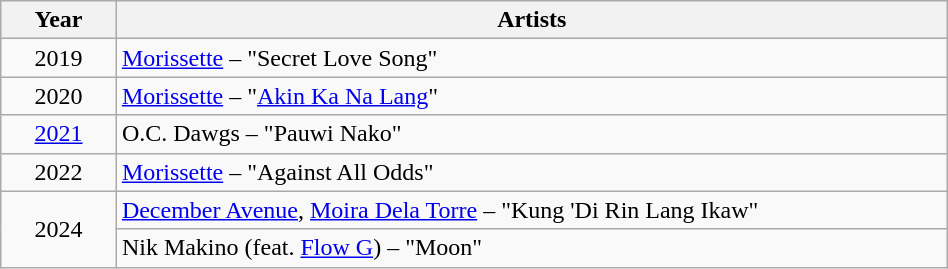<table class="wikitable sortable"  style="width:50%;">
<tr>
<th width=5%  scope="col">Year</th>
<th ! width=40%  scope="col">Artists</th>
</tr>
<tr>
<td align="center">2019</td>
<td><a href='#'>Morissette</a> –  "Secret Love Song"</td>
</tr>
<tr>
<td align="center">2020</td>
<td><a href='#'>Morissette</a> – "<a href='#'>Akin Ka Na Lang</a>"</td>
</tr>
<tr>
<td align="center"><a href='#'>2021</a></td>
<td>O.C. Dawgs – "Pauwi Nako"</td>
</tr>
<tr>
<td align="center">2022</td>
<td><a href='#'>Morissette</a> – "Against All Odds"</td>
</tr>
<tr>
<td align="center" rowspan=2>2024</td>
<td><a href='#'>December Avenue</a>, <a href='#'>Moira Dela Torre</a> – "Kung 'Di Rin Lang Ikaw"</td>
</tr>
<tr>
<td>Nik Makino (feat. <a href='#'>Flow G</a>) – "Moon"</td>
</tr>
</table>
